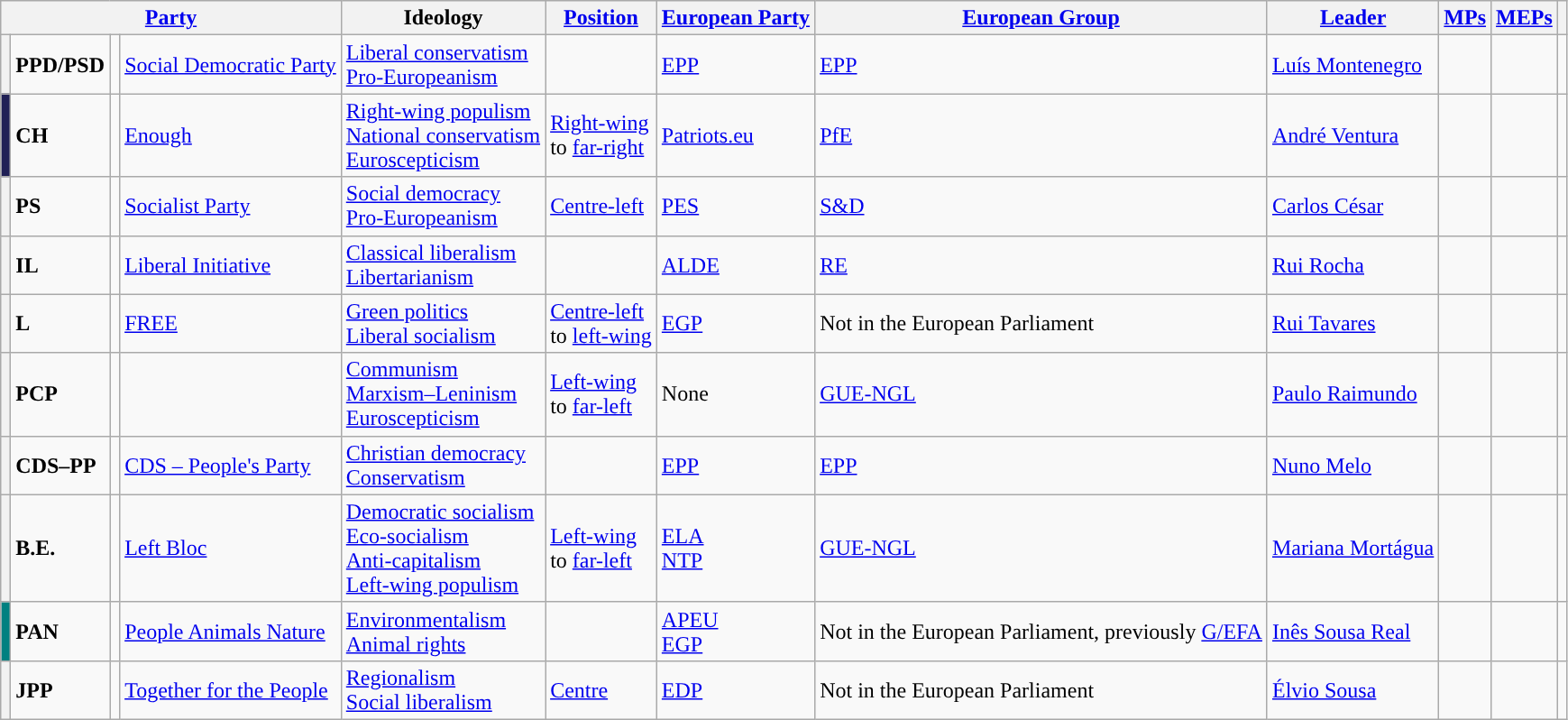<table class="wikitable sortable" style="text-align:left">
<tr>
<th colspan="4"><a href='#'>Party</a></th>
<th>Ideology</th>
<th><a href='#'>Position</a></th>
<th><a href='#'>European Party</a></th>
<th><a href='#'>European Group</a></th>
<th><a href='#'>Leader</a></th>
<th><a href='#'>MPs</a></th>
<th><a href='#'>MEPs</a></th>
<th></th>
</tr>
<tr>
<th style="background:"></th>
<td><strong>PPD/PSD</strong></td>
<td></td>
<td style="text-align:left;"><a href='#'>Social Democratic Party</a><br></td>
<td><a href='#'>Liberal conservatism</a><br><a href='#'>Pro-Europeanism</a></td>
<td></td>
<td><a href='#'>EPP</a></td>
<td><a href='#'>EPP</a></td>
<td><a href='#'>Luís Montenegro</a></td>
<td></td>
<td></td>
<td></td>
</tr>
<tr>
<th style="background:#202056;"></th>
<td><strong>CH</strong></td>
<td></td>
<td style="text-align:left;"><a href='#'>Enough</a><br></td>
<td><a href='#'>Right-wing populism</a><br><a href='#'>National conservatism</a><br><a href='#'>Euroscepticism</a></td>
<td><a href='#'>Right-wing</a><br>to <a href='#'>far-right</a></td>
<td><a href='#'>Patriots.eu</a></td>
<td><a href='#'>PfE</a></td>
<td><a href='#'>André Ventura</a></td>
<td></td>
<td></td>
<td><br></td>
</tr>
<tr>
<th style="background:"></th>
<td><strong>PS</strong></td>
<td></td>
<td style="text-align:left;"><a href='#'>Socialist Party</a><br></td>
<td><a href='#'>Social democracy</a><br><a href='#'>Pro-Europeanism</a></td>
<td><a href='#'>Centre-left</a></td>
<td><a href='#'>PES</a></td>
<td><a href='#'>S&D</a></td>
<td><a href='#'>Carlos César</a></td>
<td></td>
<td></td>
<td></td>
</tr>
<tr>
<th style="background:"></th>
<td><strong>IL</strong></td>
<td></td>
<td style="text-align:left;"><a href='#'>Liberal Initiative</a><br></td>
<td><a href='#'>Classical liberalism</a><br><a href='#'>Libertarianism</a></td>
<td></td>
<td><a href='#'>ALDE</a></td>
<td><a href='#'>RE</a></td>
<td><a href='#'>Rui Rocha</a></td>
<td></td>
<td></td>
<td><br></td>
</tr>
<tr>
<th style="background:"></th>
<td><strong>L</strong></td>
<td></td>
<td><a href='#'>FREE</a><br></td>
<td><a href='#'>Green politics</a><br><a href='#'>Liberal socialism</a></td>
<td><a href='#'>Centre-left</a><br>to <a href='#'>left-wing</a></td>
<td><a href='#'>EGP</a></td>
<td>Not in the European Parliament</td>
<td><a href='#'>Rui Tavares</a></td>
<td></td>
<td></td>
<td></td>
</tr>
<tr>
<th style="background:"></th>
<td><strong>PCP</strong></td>
<td></td>
<td style="text-align:left;"></td>
<td><a href='#'>Communism</a><br><a href='#'>Marxism–Leninism</a><br><a href='#'>Euroscepticism</a></td>
<td><a href='#'>Left-wing</a><br>to <a href='#'>far-left</a></td>
<td>None</td>
<td><a href='#'>GUE-NGL</a></td>
<td><a href='#'>Paulo Raimundo</a></td>
<td></td>
<td></td>
<td></td>
</tr>
<tr>
<th style="background:"></th>
<td><strong>CDS–PP</strong></td>
<td></td>
<td style="text-align: left;"><a href='#'>CDS – People's Party</a><br></td>
<td><a href='#'>Christian democracy</a><br><a href='#'>Conservatism</a></td>
<td></td>
<td><a href='#'>EPP</a></td>
<td><a href='#'>EPP</a></td>
<td><a href='#'>Nuno Melo</a></td>
<td></td>
<td></td>
<td><br></td>
</tr>
<tr>
<th style="background:"></th>
<td><strong>B.E.</strong></td>
<td></td>
<td><a href='#'>Left Bloc</a><br></td>
<td><a href='#'>Democratic socialism</a><br><a href='#'>Eco-socialism</a><br><a href='#'>Anti-capitalism</a><br><a href='#'>Left-wing populism</a></td>
<td><a href='#'>Left-wing</a><br>to <a href='#'>far-left</a></td>
<td><a href='#'>ELA</a><br><a href='#'>NTP</a></td>
<td><a href='#'>GUE-NGL</a></td>
<td><a href='#'>Mariana Mortágua</a></td>
<td></td>
<td></td>
<td><br></td>
</tr>
<tr>
<th style="background:teal;"></th>
<td><strong>PAN</strong></td>
<td></td>
<td style="text-align:left;"><a href='#'>People Animals Nature</a><br></td>
<td><a href='#'>Environmentalism</a><br><a href='#'>Animal rights</a></td>
<td></td>
<td><a href='#'>APEU</a><br><a href='#'>EGP</a></td>
<td>Not in the European Parliament, previously <a href='#'>G/EFA</a></td>
<td><a href='#'>Inês Sousa Real</a></td>
<td></td>
<td></td>
<td><br></td>
</tr>
<tr>
<th style="background:"></th>
<td><strong>JPP</strong></td>
<td></td>
<td><a href='#'>Together for the People</a><br></td>
<td><a href='#'>Regionalism</a><br><a href='#'>Social liberalism</a></td>
<td><a href='#'>Centre</a></td>
<td><a href='#'>EDP</a></td>
<td>Not in the European Parliament</td>
<td><a href='#'>Élvio Sousa</a></td>
<td></td>
<td></td>
<td></td>
</tr>
</table>
